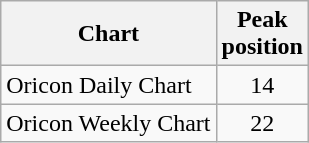<table class="wikitable">
<tr>
<th>Chart</th>
<th>Peak<br>position</th>
</tr>
<tr>
<td>Oricon Daily Chart</td>
<td align=center>14</td>
</tr>
<tr>
<td>Oricon Weekly Chart</td>
<td align=center>22</td>
</tr>
</table>
